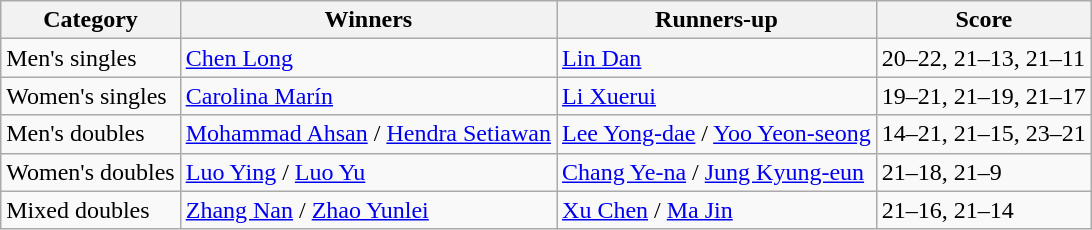<table class=wikitable style="white-space:nowrap;">
<tr>
<th>Category</th>
<th>Winners</th>
<th>Runners-up</th>
<th>Score</th>
</tr>
<tr>
<td>Men's singles</td>
<td> <a href='#'>Chen Long</a></td>
<td> <a href='#'>Lin Dan</a></td>
<td>20–22, 21–13, 21–11</td>
</tr>
<tr>
<td>Women's singles</td>
<td> <a href='#'>Carolina Marín</a></td>
<td> <a href='#'>Li Xuerui</a></td>
<td>19–21, 21–19, 21–17</td>
</tr>
<tr>
<td>Men's doubles</td>
<td> <a href='#'>Mohammad Ahsan</a> / <a href='#'>Hendra Setiawan</a></td>
<td> <a href='#'>Lee Yong-dae</a> / <a href='#'>Yoo Yeon-seong</a></td>
<td>14–21, 21–15, 23–21</td>
</tr>
<tr>
<td>Women's doubles</td>
<td> <a href='#'>Luo Ying</a> / <a href='#'>Luo Yu</a></td>
<td> <a href='#'>Chang Ye-na</a> / <a href='#'>Jung Kyung-eun</a></td>
<td>21–18, 21–9</td>
</tr>
<tr>
<td>Mixed doubles</td>
<td> <a href='#'>Zhang Nan</a> / <a href='#'>Zhao Yunlei</a></td>
<td> <a href='#'>Xu Chen</a> / <a href='#'>Ma Jin</a></td>
<td>21–16, 21–14</td>
</tr>
</table>
